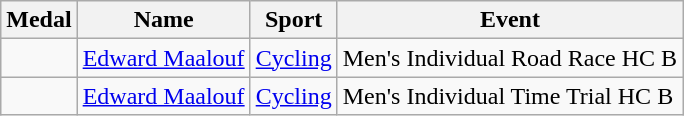<table class="wikitable sortable">
<tr>
<th>Medal</th>
<th>Name</th>
<th>Sport</th>
<th>Event</th>
</tr>
<tr>
<td></td>
<td><a href='#'>Edward Maalouf</a></td>
<td><a href='#'>Cycling</a></td>
<td>Men's Individual Road Race HC B</td>
</tr>
<tr>
<td></td>
<td><a href='#'>Edward Maalouf</a></td>
<td><a href='#'>Cycling</a></td>
<td>Men's Individual Time Trial HC B</td>
</tr>
</table>
